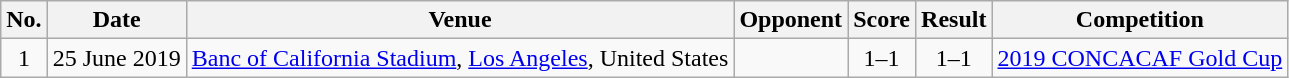<table class="wikitable sortable">
<tr>
<th scope="col">No.</th>
<th scope="col">Date</th>
<th scope="col">Venue</th>
<th scope="col">Opponent</th>
<th scope="col">Score</th>
<th scope="col">Result</th>
<th scope="col">Competition</th>
</tr>
<tr>
<td style="text-align:center">1</td>
<td>25 June 2019</td>
<td><a href='#'>Banc of California Stadium</a>, <a href='#'>Los Angeles</a>, United States</td>
<td></td>
<td style="text-align:center">1–1</td>
<td style="text-align:center">1–1</td>
<td><a href='#'>2019 CONCACAF Gold Cup</a></td>
</tr>
</table>
